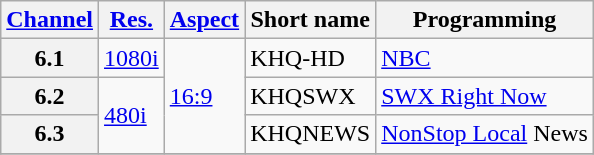<table class="wikitable">
<tr>
<th scope = "col"><a href='#'>Channel</a></th>
<th scope = "col"><a href='#'>Res.</a></th>
<th scope = "col"><a href='#'>Aspect</a></th>
<th scope = "col">Short name</th>
<th scope = "col">Programming</th>
</tr>
<tr>
<th scope = "row">6.1</th>
<td><a href='#'>1080i</a></td>
<td rowspan="3"><a href='#'>16:9</a></td>
<td>KHQ-HD</td>
<td><a href='#'>NBC</a></td>
</tr>
<tr>
<th scope = "row">6.2</th>
<td rowspan="2"><a href='#'>480i</a></td>
<td>KHQSWX</td>
<td><a href='#'>SWX Right Now</a></td>
</tr>
<tr>
<th scope = "row">6.3</th>
<td>KHQNEWS</td>
<td><a href='#'>NonStop Local</a> News</td>
</tr>
<tr>
</tr>
</table>
